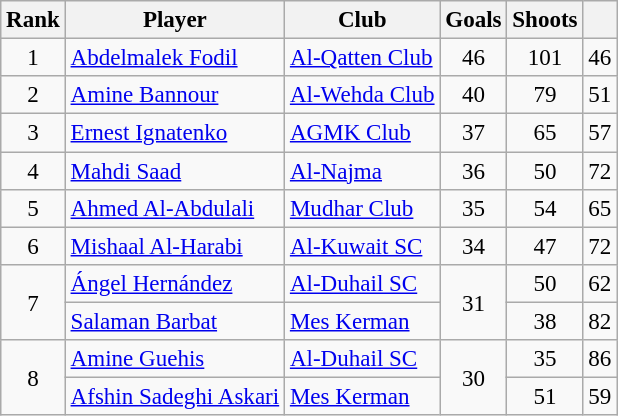<table class="wikitable sortable" style="text-align: center; font-size: 96%;">
<tr>
<th>Rank</th>
<th>Player</th>
<th>Club</th>
<th>Goals</th>
<th>Shoots</th>
<th></th>
</tr>
<tr>
<td>1</td>
<td align="left"><a href='#'>Abdelmalek Fodil</a></td>
<td align="left"> <a href='#'>Al-Qatten Club</a></td>
<td>46</td>
<td>101</td>
<td>46</td>
</tr>
<tr>
<td>2</td>
<td align="left"><a href='#'>Amine Bannour</a></td>
<td align="left"> <a href='#'>Al-Wehda Club</a></td>
<td>40</td>
<td>79</td>
<td>51</td>
</tr>
<tr>
<td>3</td>
<td align="left"><a href='#'>Ernest Ignatenko</a></td>
<td align="left"> <a href='#'>AGMK Club</a></td>
<td>37</td>
<td>65</td>
<td>57</td>
</tr>
<tr>
<td>4</td>
<td align="left"><a href='#'>Mahdi Saad</a></td>
<td align="left"> <a href='#'>Al-Najma</a></td>
<td>36</td>
<td>50</td>
<td>72</td>
</tr>
<tr>
<td>5</td>
<td align="left"><a href='#'>Ahmed Al-Abdulali</a></td>
<td align="left"> <a href='#'>Mudhar Club</a></td>
<td>35</td>
<td>54</td>
<td>65</td>
</tr>
<tr>
<td>6</td>
<td align="left"><a href='#'>Mishaal Al-Harabi</a></td>
<td align="left"> <a href='#'>Al-Kuwait SC</a></td>
<td>34</td>
<td>47</td>
<td>72</td>
</tr>
<tr>
<td rowspan="2">7</td>
<td align="left"><a href='#'>Ángel Hernández</a></td>
<td align="left"> <a href='#'>Al-Duhail SC</a></td>
<td rowspan="2">31</td>
<td>50</td>
<td>62</td>
</tr>
<tr>
<td align="left"><a href='#'>Salaman Barbat</a></td>
<td align="left"> <a href='#'>Mes Kerman</a></td>
<td>38</td>
<td>82</td>
</tr>
<tr>
<td rowspan="2">8</td>
<td align="left"><a href='#'>Amine Guehis</a></td>
<td align="left"> <a href='#'>Al-Duhail SC</a></td>
<td rowspan="2">30</td>
<td>35</td>
<td>86</td>
</tr>
<tr>
<td align="left"><a href='#'>Afshin Sadeghi Askari</a></td>
<td align="left"> <a href='#'>Mes Kerman</a></td>
<td>51</td>
<td>59</td>
</tr>
</table>
